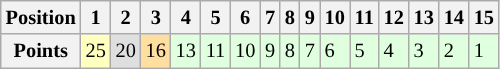<table class="wikitable" style="font-size:85%">
<tr>
<th>Position</th>
<th>1</th>
<th>2</th>
<th>3</th>
<th>4</th>
<th>5</th>
<th>6</th>
<th>7</th>
<th>8</th>
<th>9</th>
<th>10</th>
<th>11</th>
<th>12</th>
<th>13</th>
<th>14</th>
<th>15</th>
</tr>
<tr>
<th>Points</th>
<td style="background:#ffffbf;">25</td>
<td style="background:#dfdfdf;">20</td>
<td style="background:#ffdf9f;">16</td>
<td style="background:#dfffdf;">13</td>
<td style="background:#dfffdf;">11</td>
<td style="background:#dfffdf;">10</td>
<td style="background:#dfffdf;">9</td>
<td style="background:#dfffdf;">8</td>
<td style="background:#dfffdf;">7</td>
<td style="background:#dfffdf;">6</td>
<td style="background:#dfffdf;">5</td>
<td style="background:#dfffdf;">4</td>
<td style="background:#dfffdf;">3</td>
<td style="background:#dfffdf;">2</td>
<td style="background:#dfffdf;">1</td>
</tr>
</table>
